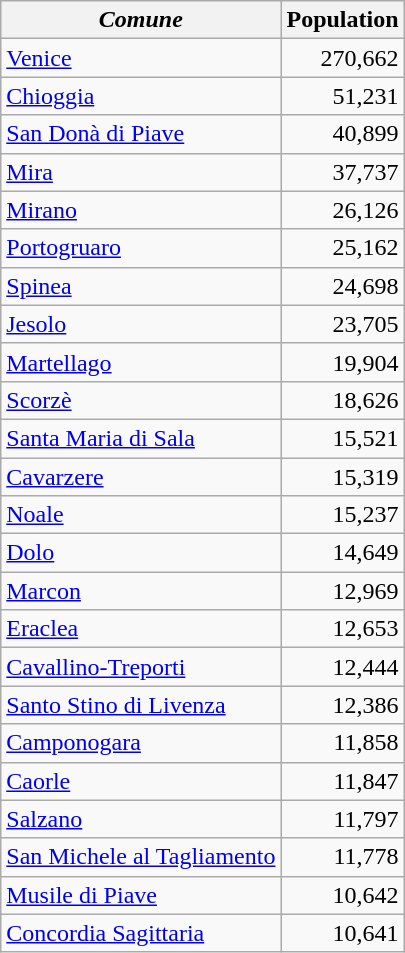<table class="wikitable">
<tr>
<th><em>Comune</em></th>
<th>Population</th>
</tr>
<tr>
<td><a href='#'>Venice</a></td>
<td style="text-align:right;">270,662</td>
</tr>
<tr>
<td><a href='#'>Chioggia</a></td>
<td style="text-align:right;">51,231</td>
</tr>
<tr>
<td><a href='#'>San Donà di Piave</a></td>
<td style="text-align:right;">40,899</td>
</tr>
<tr>
<td><a href='#'>Mira</a></td>
<td style="text-align:right;">37,737</td>
</tr>
<tr>
<td><a href='#'>Mirano</a></td>
<td style="text-align:right;">26,126</td>
</tr>
<tr>
<td><a href='#'>Portogruaro</a></td>
<td style="text-align:right;">25,162</td>
</tr>
<tr>
<td><a href='#'>Spinea</a></td>
<td style="text-align:right;">24,698</td>
</tr>
<tr>
<td><a href='#'>Jesolo</a></td>
<td style="text-align:right;">23,705</td>
</tr>
<tr>
<td><a href='#'>Martellago</a></td>
<td style="text-align:right;">19,904</td>
</tr>
<tr>
<td><a href='#'>Scorzè</a></td>
<td style="text-align:right;">18,626</td>
</tr>
<tr>
<td><a href='#'>Santa Maria di Sala</a></td>
<td style="text-align:right;">15,521</td>
</tr>
<tr>
<td><a href='#'>Cavarzere</a></td>
<td style="text-align:right;">15,319</td>
</tr>
<tr>
<td><a href='#'>Noale</a></td>
<td style="text-align:right;">15,237</td>
</tr>
<tr>
<td><a href='#'>Dolo</a></td>
<td style="text-align:right;">14,649</td>
</tr>
<tr>
<td><a href='#'>Marcon</a></td>
<td style="text-align:right;">12,969</td>
</tr>
<tr>
<td><a href='#'>Eraclea</a></td>
<td style="text-align:right;">12,653</td>
</tr>
<tr>
<td><a href='#'>Cavallino-Treporti</a></td>
<td style="text-align:right;">12,444</td>
</tr>
<tr>
<td><a href='#'>Santo Stino di Livenza</a></td>
<td style="text-align:right;">12,386</td>
</tr>
<tr>
<td><a href='#'>Camponogara</a></td>
<td style="text-align:right;">11,858</td>
</tr>
<tr>
<td><a href='#'>Caorle</a></td>
<td style="text-align:right;">11,847</td>
</tr>
<tr>
<td><a href='#'>Salzano</a></td>
<td style="text-align:right;">11,797</td>
</tr>
<tr>
<td><a href='#'>San Michele al Tagliamento</a></td>
<td style="text-align:right;">11,778</td>
</tr>
<tr>
<td><a href='#'>Musile di Piave</a></td>
<td style="text-align:right;">10,642</td>
</tr>
<tr>
<td><a href='#'>Concordia Sagittaria</a></td>
<td style="text-align:right;">10,641</td>
</tr>
</table>
